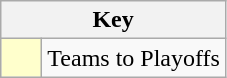<table class="wikitable" style="text-align: center;">
<tr>
<th colspan=2>Key</th>
</tr>
<tr>
<td style="background:#ffffcc; width:20px;"></td>
<td align=left>Teams to Playoffs</td>
</tr>
</table>
